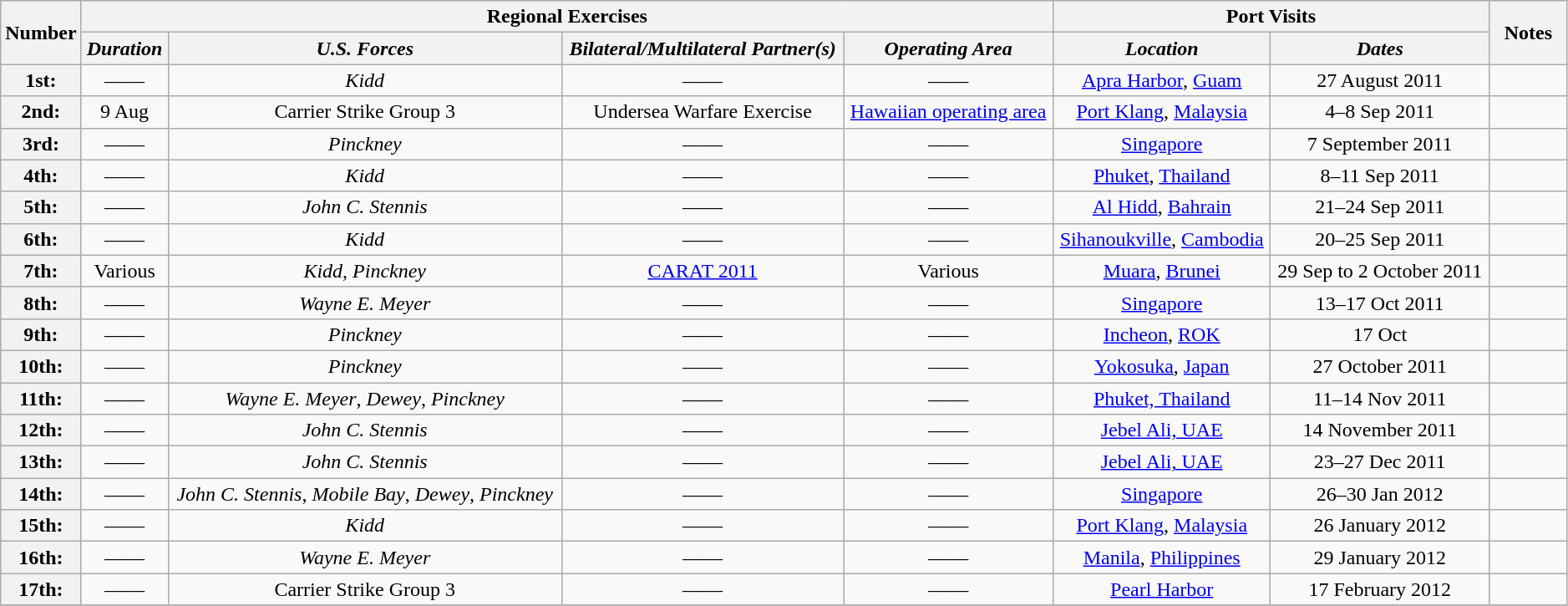<table class="wikitable" style="text-align:center" width=99%>
<tr>
<th rowspan="2" width="5%">Number</th>
<th colspan="4" align="center">Regional Exercises</th>
<th colspan="2" align="center">Port Visits</th>
<th rowspan="2" width="5%">Notes</th>
</tr>
<tr>
<th align="center"><em>Duration</em></th>
<th align="center"><em>U.S. Forces</em></th>
<th align="center"><em>Bilateral/Multilateral Partner(s)</em></th>
<th align="center"><em>Operating Area</em></th>
<th align="center"><em>Location</em></th>
<th align="center"><em>Dates</em></th>
</tr>
<tr>
<th>1st:</th>
<td>——</td>
<td><em>Kidd</em></td>
<td>——</td>
<td>——</td>
<td><a href='#'>Apra Harbor</a>, <a href='#'>Guam</a></td>
<td>27 August 2011</td>
<td></td>
</tr>
<tr>
<th>2nd:</th>
<td>9 Aug</td>
<td>Carrier Strike Group 3</td>
<td>Undersea Warfare Exercise</td>
<td><a href='#'>Hawaiian operating area</a></td>
<td><a href='#'>Port Klang</a>, <a href='#'>Malaysia</a></td>
<td>4–8 Sep 2011</td>
<td></td>
</tr>
<tr>
<th>3rd:</th>
<td>——</td>
<td><em>Pinckney</em></td>
<td>——</td>
<td>——</td>
<td><a href='#'>Singapore</a></td>
<td>7 September 2011</td>
<td></td>
</tr>
<tr>
<th>4th:</th>
<td>——</td>
<td><em>Kidd</em></td>
<td>——</td>
<td>——</td>
<td><a href='#'>Phuket</a>, <a href='#'>Thailand</a></td>
<td>8–11 Sep 2011</td>
<td></td>
</tr>
<tr>
<th>5th:</th>
<td>——</td>
<td><em>John C. Stennis</em></td>
<td>——</td>
<td>——</td>
<td><a href='#'>Al Hidd</a>, <a href='#'>Bahrain</a></td>
<td>21–24 Sep 2011</td>
<td></td>
</tr>
<tr>
<th>6th:</th>
<td>——</td>
<td><em>Kidd</em></td>
<td>——</td>
<td>——</td>
<td><a href='#'>Sihanoukville</a>, <a href='#'>Cambodia</a></td>
<td>20–25 Sep 2011</td>
<td></td>
</tr>
<tr>
<th>7th:</th>
<td>Various</td>
<td><em>Kidd</em>, <em>Pinckney</em></td>
<td><a href='#'>CARAT 2011</a></td>
<td>Various</td>
<td><a href='#'>Muara</a>, <a href='#'>Brunei</a></td>
<td>29 Sep to 2 October 2011</td>
<td></td>
</tr>
<tr>
<th>8th:</th>
<td>——</td>
<td><em>Wayne E. Meyer</em></td>
<td>——</td>
<td>——</td>
<td><a href='#'>Singapore</a></td>
<td>13–17 Oct 2011</td>
<td></td>
</tr>
<tr>
<th>9th:</th>
<td>——</td>
<td><em>Pinckney</em></td>
<td>——</td>
<td>——</td>
<td><a href='#'>Incheon</a>, <a href='#'>ROK</a></td>
<td>17 Oct</td>
<td></td>
</tr>
<tr>
<th>10th:</th>
<td>——</td>
<td><em>Pinckney</em></td>
<td>——</td>
<td>——</td>
<td><a href='#'>Yokosuka</a>, <a href='#'>Japan</a></td>
<td>27 October 2011</td>
<td></td>
</tr>
<tr>
<th>11th:</th>
<td>——</td>
<td><em>Wayne E. Meyer</em>, <em>Dewey</em>, <em>Pinckney</em></td>
<td>——</td>
<td>——</td>
<td><a href='#'>Phuket, Thailand</a></td>
<td>11–14 Nov 2011</td>
<td></td>
</tr>
<tr>
<th>12th:</th>
<td>——</td>
<td><em>John C. Stennis</em></td>
<td>——</td>
<td>——</td>
<td><a href='#'>Jebel Ali, UAE</a></td>
<td>14 November 2011</td>
<td></td>
</tr>
<tr>
<th>13th:</th>
<td>——</td>
<td><em>John C. Stennis</em></td>
<td>——</td>
<td>——</td>
<td><a href='#'>Jebel Ali, UAE</a></td>
<td>23–27 Dec 2011</td>
<td></td>
</tr>
<tr>
<th>14th:</th>
<td>——</td>
<td><em>John C. Stennis</em>, <em>Mobile Bay</em>, <em>Dewey</em>, <em>Pinckney</em></td>
<td>——</td>
<td>——</td>
<td><a href='#'>Singapore</a></td>
<td>26–30 Jan 2012</td>
<td></td>
</tr>
<tr>
<th>15th:</th>
<td>——</td>
<td><em>Kidd</em></td>
<td>——</td>
<td>——</td>
<td><a href='#'>Port Klang</a>, <a href='#'>Malaysia</a></td>
<td>26 January 2012</td>
<td></td>
</tr>
<tr>
<th>16th:</th>
<td>——</td>
<td><em>Wayne E. Meyer</em></td>
<td>——</td>
<td>——</td>
<td><a href='#'>Manila</a>, <a href='#'>Philippines</a></td>
<td>29 January 2012</td>
<td></td>
</tr>
<tr>
<th>17th:</th>
<td>——</td>
<td>Carrier Strike Group 3</td>
<td>——</td>
<td>——</td>
<td><a href='#'>Pearl Harbor</a></td>
<td>17 February 2012</td>
<td></td>
</tr>
<tr>
</tr>
</table>
